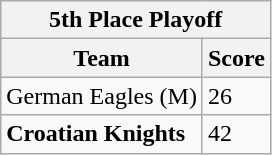<table class="wikitable">
<tr>
<th colspan="2">5th Place Playoff</th>
</tr>
<tr>
<th>Team</th>
<th>Score</th>
</tr>
<tr>
<td>German Eagles (M)</td>
<td>26</td>
</tr>
<tr>
<td><strong>Croatian Knights</strong></td>
<td>42</td>
</tr>
</table>
